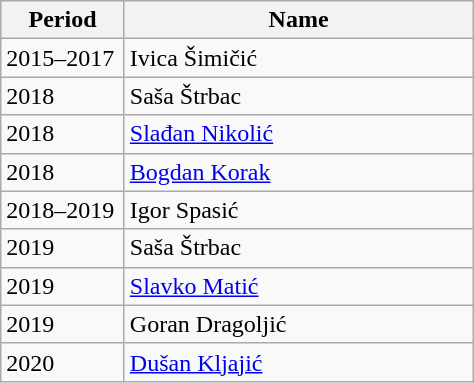<table class="wikitable">
<tr>
<th width="75">Period</th>
<th width="225">Name</th>
</tr>
<tr>
<td>2015–2017</td>
<td> Ivica Šimičić</td>
</tr>
<tr>
<td>2018</td>
<td> Saša Štrbac</td>
</tr>
<tr>
<td>2018</td>
<td> <a href='#'>Slađan Nikolić</a></td>
</tr>
<tr>
<td>2018</td>
<td> <a href='#'>Bogdan Korak</a></td>
</tr>
<tr>
<td>2018–2019</td>
<td> Igor Spasić</td>
</tr>
<tr>
<td>2019</td>
<td> Saša Štrbac</td>
</tr>
<tr>
<td>2019</td>
<td> <a href='#'>Slavko Matić</a></td>
</tr>
<tr>
<td>2019</td>
<td> Goran Dragoljić</td>
</tr>
<tr>
<td>2020</td>
<td> <a href='#'>Dušan Kljajić</a></td>
</tr>
</table>
